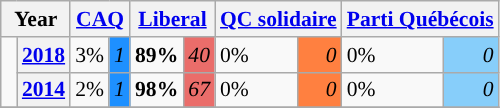<table class="wikitable" style="width:400; font-size:90%; margin-left:1em;">
<tr>
<th colspan="2" scope="col">Year</th>
<th colspan="2" scope="col"><a href='#'>CAQ</a></th>
<th colspan="2" scope="col"><a href='#'>Liberal</a></th>
<th colspan="2" scope="col"><a href='#'>QC solidaire</a></th>
<th colspan="2" scope="col"><a href='#'>Parti Québécois</a></th>
</tr>
<tr>
<td rowspan="2" style="width: 0.25em; background-color: "></td>
<th><a href='#'>2018</a></th>
<td>3%</td>
<td style="text-align:right; background:#1E90FF;"><em>1</em></td>
<td><strong>89%</strong></td>
<td style="text-align:right; background:#EA6D6A;"><em>40</em></td>
<td>0%</td>
<td style="text-align:right; background:#FF8040;"><em>0</em></td>
<td>0%</td>
<td style="text-align:right; background:#87CEFA;"><em>0</em></td>
</tr>
<tr>
<th><a href='#'>2014</a></th>
<td>2%</td>
<td style="text-align:right; background:#1E90FF;"><em>1</em></td>
<td><strong>98%</strong></td>
<td style="text-align:right; background:#EA6D6A;"><em>67</em></td>
<td>0%</td>
<td style="text-align:right; background:#FF8040;"><em>0</em></td>
<td>0%</td>
<td style="text-align:right; background:#87CEFA;"><em>0</em></td>
</tr>
<tr>
</tr>
</table>
